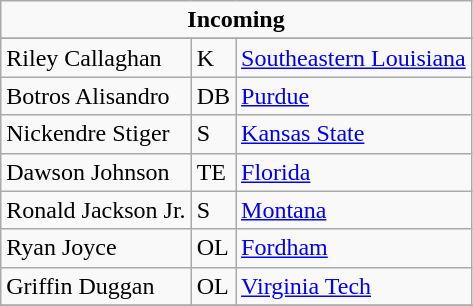<table class="wikitable">
<tr>
<td align="center" Colspan="3"><strong>Incoming</strong><br></td>
</tr>
<tr>
</tr>
<tr>
<td>Riley Callaghan</td>
<td>K</td>
<td><a href='#'>Southeastern Louisiana</a></td>
</tr>
<tr>
<td>Botros Alisandro</td>
<td>DB</td>
<td><a href='#'>Purdue</a></td>
</tr>
<tr>
<td>Nickendre Stiger</td>
<td>S</td>
<td><a href='#'>Kansas State</a></td>
</tr>
<tr>
<td>Dawson Johnson</td>
<td>TE</td>
<td><a href='#'>Florida</a></td>
</tr>
<tr>
<td>Ronald Jackson Jr.</td>
<td>S</td>
<td><a href='#'>Montana</a></td>
</tr>
<tr>
<td>Ryan Joyce</td>
<td>OL</td>
<td><a href='#'>Fordham</a></td>
</tr>
<tr>
<td>Griffin Duggan</td>
<td>OL</td>
<td><a href='#'>Virginia Tech</a></td>
</tr>
<tr>
</tr>
</table>
